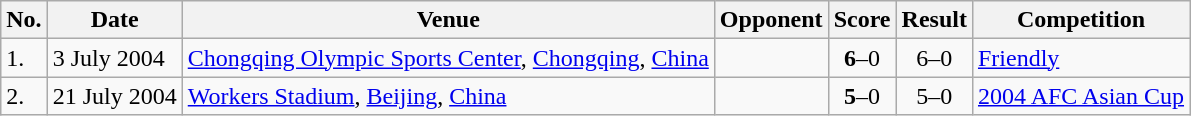<table class="wikitable">
<tr>
<th>No.</th>
<th>Date</th>
<th>Venue</th>
<th>Opponent</th>
<th>Score</th>
<th>Result</th>
<th>Competition</th>
</tr>
<tr>
<td>1.</td>
<td>3 July 2004</td>
<td><a href='#'>Chongqing Olympic Sports Center</a>, <a href='#'>Chongqing</a>, <a href='#'>China</a></td>
<td></td>
<td align=center><strong>6</strong>–0</td>
<td align=center>6–0</td>
<td><a href='#'>Friendly</a></td>
</tr>
<tr>
<td>2.</td>
<td>21 July 2004</td>
<td><a href='#'>Workers Stadium</a>, <a href='#'>Beijing</a>, <a href='#'>China</a></td>
<td></td>
<td align=center><strong>5</strong>–0</td>
<td align=center>5–0</td>
<td><a href='#'>2004 AFC Asian Cup</a></td>
</tr>
</table>
